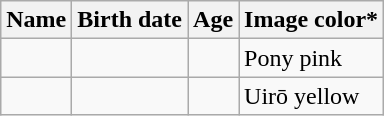<table class="wikitable" style="text-align:left">
<tr>
<th>Name</th>
<th>Birth date</th>
<th>Age<br></th>
<th>Image color*<br></th>
</tr>
<tr>
<td></td>
<td align="right"></td>
<td align="center"><br></td>
<td>Pony pink</td>
</tr>
<tr>
<td></td>
<td align="right"></td>
<td align="center"><br></td>
<td>Uirō yellow</td>
</tr>
</table>
